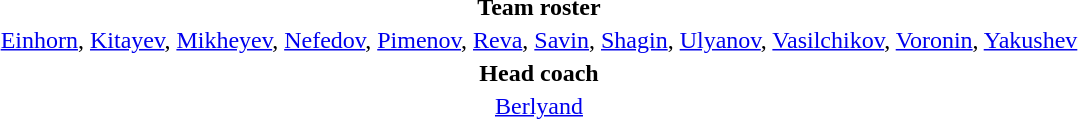<table style="text-align: center; margin-top: 2em; margin-left: auto; margin-right: auto">
<tr>
<td><strong>Team roster</strong></td>
</tr>
<tr>
<td><a href='#'>Einhorn</a>, <a href='#'>Kitayev</a>, <a href='#'>Mikheyev</a>, <a href='#'>Nefedov</a>, <a href='#'>Pimenov</a>, <a href='#'>Reva</a>, <a href='#'>Savin</a>, <a href='#'>Shagin</a>, <a href='#'>Ulyanov</a>, <a href='#'>Vasilchikov</a>, <a href='#'>Voronin</a>, <a href='#'>Yakushev</a></td>
</tr>
<tr>
<td><strong>Head coach</strong></td>
</tr>
<tr>
<td><a href='#'>Berlyand</a></td>
</tr>
<tr>
</tr>
</table>
